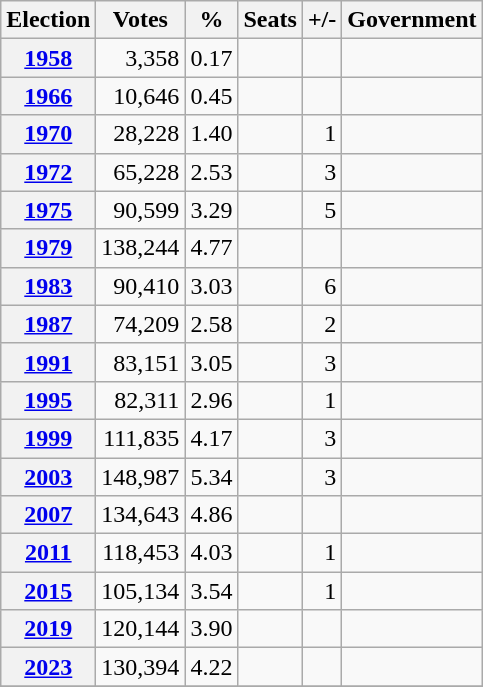<table class="wikitable" style="text-align:right;">
<tr>
<th>Election</th>
<th>Votes</th>
<th>%</th>
<th>Seats</th>
<th>+/-</th>
<th>Government</th>
</tr>
<tr>
<th><a href='#'>1958</a></th>
<td>3,358</td>
<td>0.17</td>
<td></td>
<td></td>
<td></td>
</tr>
<tr>
<th><a href='#'>1966</a></th>
<td>10,646</td>
<td>0.45</td>
<td></td>
<td></td>
<td></td>
</tr>
<tr>
<th><a href='#'>1970</a></th>
<td>28,228</td>
<td>1.40</td>
<td></td>
<td> 1</td>
<td></td>
</tr>
<tr>
<th><a href='#'>1972</a></th>
<td>65,228</td>
<td>2.53</td>
<td></td>
<td> 3</td>
<td></td>
</tr>
<tr>
<th><a href='#'>1975</a></th>
<td>90,599</td>
<td>3.29</td>
<td></td>
<td> 5</td>
<td></td>
</tr>
<tr>
<th><a href='#'>1979</a></th>
<td>138,244</td>
<td>4.77</td>
<td></td>
<td></td>
<td></td>
</tr>
<tr>
<th><a href='#'>1983</a></th>
<td>90,410</td>
<td>3.03</td>
<td></td>
<td> 6</td>
<td></td>
</tr>
<tr>
<th><a href='#'>1987</a></th>
<td>74,209</td>
<td>2.58</td>
<td></td>
<td> 2</td>
<td></td>
</tr>
<tr>
<th><a href='#'>1991</a></th>
<td>83,151</td>
<td>3.05</td>
<td></td>
<td> 3</td>
<td></td>
</tr>
<tr>
<th><a href='#'>1995</a></th>
<td>82,311</td>
<td>2.96</td>
<td></td>
<td> 1</td>
<td></td>
</tr>
<tr>
<th><a href='#'>1999</a></th>
<td>111,835</td>
<td>4.17</td>
<td></td>
<td> 3</td>
<td></td>
</tr>
<tr>
<th><a href='#'>2003</a></th>
<td>148,987</td>
<td>5.34</td>
<td></td>
<td> 3</td>
<td></td>
</tr>
<tr>
<th><a href='#'>2007</a></th>
<td>134,643</td>
<td>4.86</td>
<td></td>
<td></td>
<td></td>
</tr>
<tr>
<th><a href='#'>2011</a></th>
<td>118,453</td>
<td>4.03</td>
<td></td>
<td> 1</td>
<td></td>
</tr>
<tr>
<th><a href='#'>2015</a></th>
<td>105,134</td>
<td>3.54</td>
<td></td>
<td> 1</td>
<td></td>
</tr>
<tr>
<th><a href='#'>2019</a></th>
<td>120,144</td>
<td>3.90</td>
<td></td>
<td></td>
<td></td>
</tr>
<tr>
<th><a href='#'>2023</a></th>
<td>130,394</td>
<td>4.22</td>
<td></td>
<td></td>
<td></td>
</tr>
<tr>
</tr>
</table>
